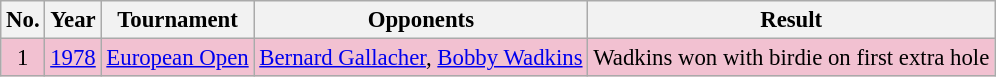<table class="wikitable" style="font-size:95%;">
<tr>
<th>No.</th>
<th>Year</th>
<th>Tournament</th>
<th>Opponents</th>
<th>Result</th>
</tr>
<tr style="background:#F2C1D1;">
<td align=center>1</td>
<td><a href='#'>1978</a></td>
<td><a href='#'>European Open</a></td>
<td> <a href='#'>Bernard Gallacher</a>,  <a href='#'>Bobby Wadkins</a></td>
<td>Wadkins won with birdie on first extra hole</td>
</tr>
</table>
